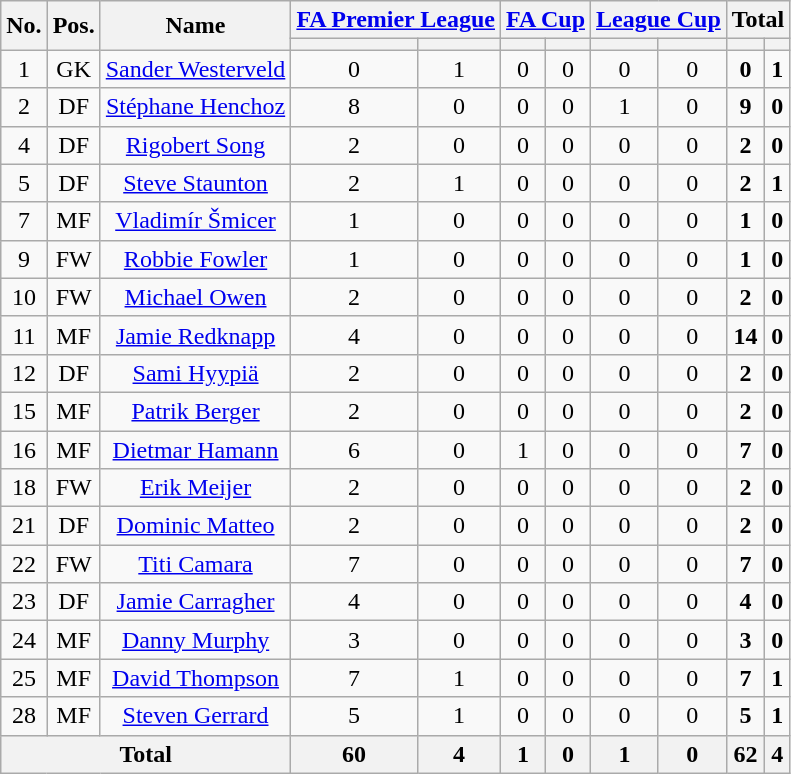<table class="wikitable sortable" style="text-align: center;">
<tr>
<th rowspan="2">No.</th>
<th rowspan="2">Pos.</th>
<th rowspan="2">Name</th>
<th colspan="2"><a href='#'>FA Premier League</a></th>
<th colspan="2"><a href='#'>FA Cup</a></th>
<th colspan="2"><a href='#'>League Cup</a></th>
<th colspan="2">Total</th>
</tr>
<tr>
<th></th>
<th></th>
<th></th>
<th></th>
<th></th>
<th></th>
<th></th>
<th></th>
</tr>
<tr>
<td>1</td>
<td>GK</td>
<td><a href='#'>Sander Westerveld</a></td>
<td>0</td>
<td>1</td>
<td>0</td>
<td>0</td>
<td>0</td>
<td>0</td>
<td><strong>0</strong></td>
<td><strong>1</strong></td>
</tr>
<tr>
<td>2</td>
<td>DF</td>
<td><a href='#'>Stéphane Henchoz</a></td>
<td>8</td>
<td>0</td>
<td>0</td>
<td>0</td>
<td>1</td>
<td>0</td>
<td><strong>9</strong></td>
<td><strong>0</strong></td>
</tr>
<tr>
<td>4</td>
<td>DF</td>
<td><a href='#'>Rigobert Song</a></td>
<td>2</td>
<td>0</td>
<td>0</td>
<td>0</td>
<td>0</td>
<td>0</td>
<td><strong>2</strong></td>
<td><strong>0</strong></td>
</tr>
<tr>
<td>5</td>
<td>DF</td>
<td><a href='#'>Steve Staunton</a></td>
<td>2</td>
<td>1</td>
<td>0</td>
<td>0</td>
<td>0</td>
<td>0</td>
<td><strong>2</strong></td>
<td><strong>1</strong></td>
</tr>
<tr>
<td>7</td>
<td>MF</td>
<td><a href='#'>Vladimír Šmicer</a></td>
<td>1</td>
<td>0</td>
<td>0</td>
<td>0</td>
<td>0</td>
<td>0</td>
<td><strong>1</strong></td>
<td><strong>0</strong></td>
</tr>
<tr>
<td>9</td>
<td>FW</td>
<td><a href='#'>Robbie Fowler</a></td>
<td>1</td>
<td>0</td>
<td>0</td>
<td>0</td>
<td>0</td>
<td>0</td>
<td><strong>1</strong></td>
<td><strong>0</strong></td>
</tr>
<tr>
<td>10</td>
<td>FW</td>
<td><a href='#'>Michael Owen</a></td>
<td>2</td>
<td>0</td>
<td>0</td>
<td>0</td>
<td>0</td>
<td>0</td>
<td><strong>2</strong></td>
<td><strong>0</strong></td>
</tr>
<tr>
<td>11</td>
<td>MF</td>
<td><a href='#'>Jamie Redknapp</a></td>
<td>4</td>
<td>0</td>
<td>0</td>
<td>0</td>
<td>0</td>
<td>0</td>
<td><strong>14</strong></td>
<td><strong>0</strong></td>
</tr>
<tr>
<td>12</td>
<td>DF</td>
<td><a href='#'>Sami Hyypiä</a></td>
<td>2</td>
<td>0</td>
<td>0</td>
<td>0</td>
<td>0</td>
<td>0</td>
<td><strong>2</strong></td>
<td><strong>0</strong></td>
</tr>
<tr>
<td>15</td>
<td>MF</td>
<td><a href='#'>Patrik Berger</a></td>
<td>2</td>
<td>0</td>
<td>0</td>
<td>0</td>
<td>0</td>
<td>0</td>
<td><strong>2</strong></td>
<td><strong>0</strong></td>
</tr>
<tr>
<td>16</td>
<td>MF</td>
<td><a href='#'>Dietmar Hamann</a></td>
<td>6</td>
<td>0</td>
<td>1</td>
<td>0</td>
<td>0</td>
<td>0</td>
<td><strong>7</strong></td>
<td><strong>0</strong></td>
</tr>
<tr>
<td>18</td>
<td>FW</td>
<td><a href='#'>Erik Meijer</a></td>
<td>2</td>
<td>0</td>
<td>0</td>
<td>0</td>
<td>0</td>
<td>0</td>
<td><strong>2</strong></td>
<td><strong>0</strong></td>
</tr>
<tr>
<td>21</td>
<td>DF</td>
<td><a href='#'>Dominic Matteo</a></td>
<td>2</td>
<td>0</td>
<td>0</td>
<td>0</td>
<td>0</td>
<td>0</td>
<td><strong>2</strong></td>
<td><strong>0</strong></td>
</tr>
<tr>
<td>22</td>
<td>FW</td>
<td><a href='#'>Titi Camara</a></td>
<td>7</td>
<td>0</td>
<td>0</td>
<td>0</td>
<td>0</td>
<td>0</td>
<td><strong>7</strong></td>
<td><strong>0</strong></td>
</tr>
<tr>
<td>23</td>
<td>DF</td>
<td><a href='#'>Jamie Carragher</a></td>
<td>4</td>
<td>0</td>
<td>0</td>
<td>0</td>
<td>0</td>
<td>0</td>
<td><strong>4</strong></td>
<td><strong>0</strong></td>
</tr>
<tr>
<td>24</td>
<td>MF</td>
<td><a href='#'>Danny Murphy</a></td>
<td>3</td>
<td>0</td>
<td>0</td>
<td>0</td>
<td>0</td>
<td>0</td>
<td><strong>3</strong></td>
<td><strong>0</strong></td>
</tr>
<tr>
<td>25</td>
<td>MF</td>
<td><a href='#'>David Thompson</a></td>
<td>7</td>
<td>1</td>
<td>0</td>
<td>0</td>
<td>0</td>
<td>0</td>
<td><strong>7</strong></td>
<td><strong>1</strong></td>
</tr>
<tr>
<td>28</td>
<td>MF</td>
<td><a href='#'>Steven Gerrard</a></td>
<td>5</td>
<td>1</td>
<td>0</td>
<td>0</td>
<td>0</td>
<td>0</td>
<td><strong>5</strong></td>
<td><strong>1</strong></td>
</tr>
<tr>
<th colspan=3>Total</th>
<th>60</th>
<th>4</th>
<th>1</th>
<th>0</th>
<th>1</th>
<th>0</th>
<th>62</th>
<th>4</th>
</tr>
</table>
